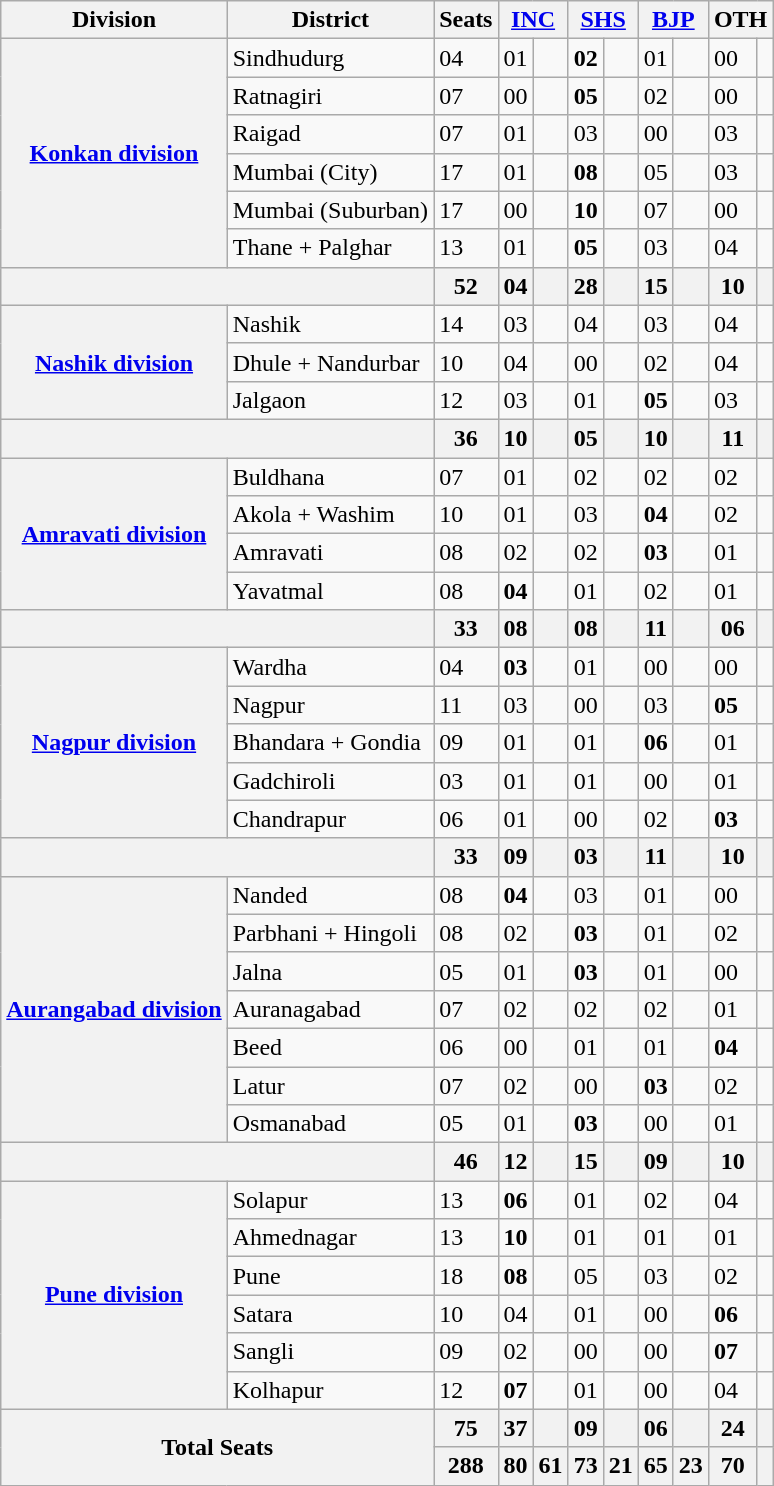<table class="wikitable">
<tr>
<th>Division</th>
<th>District</th>
<th>Seats</th>
<th colspan="2"><a href='#'>INC</a></th>
<th colspan="2"><a href='#'>SHS</a></th>
<th colspan="2"><a href='#'>BJP</a></th>
<th colspan="2">OTH</th>
</tr>
<tr>
<th rowspan="6"><a href='#'>Konkan division</a></th>
<td>Sindhudurg</td>
<td>04</td>
<td>01</td>
<td></td>
<td><strong>02</strong></td>
<td></td>
<td>01</td>
<td></td>
<td>00</td>
<td></td>
</tr>
<tr>
<td>Ratnagiri</td>
<td>07</td>
<td>00</td>
<td></td>
<td><strong>05</strong></td>
<td></td>
<td>02</td>
<td></td>
<td>00</td>
<td></td>
</tr>
<tr>
<td>Raigad</td>
<td>07</td>
<td>01</td>
<td></td>
<td>03</td>
<td></td>
<td>00</td>
<td></td>
<td>03</td>
<td></td>
</tr>
<tr>
<td>Mumbai (City)</td>
<td>17</td>
<td>01</td>
<td></td>
<td><strong>08</strong></td>
<td></td>
<td>05</td>
<td></td>
<td>03</td>
<td></td>
</tr>
<tr>
<td>Mumbai (Suburban)</td>
<td>17</td>
<td>00</td>
<td></td>
<td><strong>10</strong></td>
<td></td>
<td>07</td>
<td></td>
<td>00</td>
<td></td>
</tr>
<tr>
<td>Thane + Palghar</td>
<td>13</td>
<td>01</td>
<td></td>
<td><strong>05</strong></td>
<td></td>
<td>03</td>
<td></td>
<td>04</td>
<td></td>
</tr>
<tr>
<th colspan="2"></th>
<th>52</th>
<th>04</th>
<th></th>
<th>28</th>
<th></th>
<th>15</th>
<th></th>
<th>10</th>
<th></th>
</tr>
<tr>
<th rowspan="3"><a href='#'>Nashik division</a></th>
<td>Nashik</td>
<td>14</td>
<td>03</td>
<td></td>
<td>04</td>
<td></td>
<td>03</td>
<td></td>
<td>04</td>
<td></td>
</tr>
<tr>
<td>Dhule + Nandurbar</td>
<td>10</td>
<td>04</td>
<td></td>
<td>00</td>
<td></td>
<td>02</td>
<td></td>
<td>04</td>
<td></td>
</tr>
<tr>
<td>Jalgaon</td>
<td>12</td>
<td>03</td>
<td></td>
<td>01</td>
<td></td>
<td><strong>05</strong></td>
<td></td>
<td>03</td>
<td></td>
</tr>
<tr>
<th colspan="2"></th>
<th>36</th>
<th>10</th>
<th></th>
<th>05</th>
<th></th>
<th>10</th>
<th></th>
<th>11</th>
<th></th>
</tr>
<tr>
<th rowspan="4"><a href='#'>Amravati division</a></th>
<td>Buldhana</td>
<td>07</td>
<td>01</td>
<td></td>
<td>02</td>
<td></td>
<td>02</td>
<td></td>
<td>02</td>
<td></td>
</tr>
<tr>
<td>Akola + Washim</td>
<td>10</td>
<td>01</td>
<td></td>
<td>03</td>
<td></td>
<td><strong>04</strong></td>
<td></td>
<td>02</td>
<td></td>
</tr>
<tr>
<td>Amravati</td>
<td>08</td>
<td>02</td>
<td></td>
<td>02</td>
<td></td>
<td><strong>03</strong></td>
<td></td>
<td>01</td>
<td></td>
</tr>
<tr>
<td>Yavatmal</td>
<td>08</td>
<td><strong>04</strong></td>
<td></td>
<td>01</td>
<td></td>
<td>02</td>
<td></td>
<td>01</td>
<td></td>
</tr>
<tr>
<th colspan="2"></th>
<th>33</th>
<th>08</th>
<th></th>
<th>08</th>
<th></th>
<th>11</th>
<th></th>
<th>06</th>
<th></th>
</tr>
<tr>
<th rowspan="5"><a href='#'>Nagpur division</a></th>
<td>Wardha</td>
<td>04</td>
<td><strong>03</strong></td>
<td></td>
<td>01</td>
<td></td>
<td>00</td>
<td></td>
<td>00</td>
<td></td>
</tr>
<tr>
<td>Nagpur</td>
<td>11</td>
<td>03</td>
<td></td>
<td>00</td>
<td></td>
<td>03</td>
<td></td>
<td><strong>05</strong></td>
<td></td>
</tr>
<tr>
<td>Bhandara + Gondia</td>
<td>09</td>
<td>01</td>
<td></td>
<td>01</td>
<td></td>
<td><strong>06</strong></td>
<td></td>
<td>01</td>
<td></td>
</tr>
<tr>
<td>Gadchiroli</td>
<td>03</td>
<td>01</td>
<td></td>
<td>01</td>
<td></td>
<td>00</td>
<td></td>
<td>01</td>
<td></td>
</tr>
<tr>
<td>Chandrapur</td>
<td>06</td>
<td>01</td>
<td></td>
<td>00</td>
<td></td>
<td>02</td>
<td></td>
<td><strong>03</strong></td>
<td></td>
</tr>
<tr>
<th colspan="2"></th>
<th>33</th>
<th>09</th>
<th></th>
<th>03</th>
<th></th>
<th>11</th>
<th></th>
<th>10</th>
<th></th>
</tr>
<tr>
<th rowspan="7"><a href='#'>Aurangabad division</a></th>
<td>Nanded</td>
<td>08</td>
<td><strong>04</strong></td>
<td></td>
<td>03</td>
<td></td>
<td>01</td>
<td></td>
<td>00</td>
<td></td>
</tr>
<tr>
<td>Parbhani + Hingoli</td>
<td>08</td>
<td>02</td>
<td></td>
<td><strong>03</strong></td>
<td></td>
<td>01</td>
<td></td>
<td>02</td>
<td></td>
</tr>
<tr>
<td>Jalna</td>
<td>05</td>
<td>01</td>
<td></td>
<td><strong>03</strong></td>
<td></td>
<td>01</td>
<td></td>
<td>00</td>
<td></td>
</tr>
<tr>
<td>Auranagabad</td>
<td>07</td>
<td>02</td>
<td></td>
<td>02</td>
<td></td>
<td>02</td>
<td></td>
<td>01</td>
<td></td>
</tr>
<tr>
<td>Beed</td>
<td>06</td>
<td>00</td>
<td></td>
<td>01</td>
<td></td>
<td>01</td>
<td></td>
<td><strong>04</strong></td>
<td></td>
</tr>
<tr>
<td>Latur</td>
<td>07</td>
<td>02</td>
<td></td>
<td>00</td>
<td></td>
<td><strong>03</strong></td>
<td></td>
<td>02</td>
<td></td>
</tr>
<tr>
<td>Osmanabad</td>
<td>05</td>
<td>01</td>
<td></td>
<td><strong>03</strong></td>
<td></td>
<td>00</td>
<td></td>
<td>01</td>
<td></td>
</tr>
<tr>
<th colspan="2"></th>
<th>46</th>
<th>12</th>
<th></th>
<th>15</th>
<th></th>
<th>09</th>
<th></th>
<th>10</th>
<th></th>
</tr>
<tr>
<th rowspan="6"><a href='#'>Pune division</a></th>
<td>Solapur</td>
<td>13</td>
<td><strong>06</strong></td>
<td></td>
<td>01</td>
<td></td>
<td>02</td>
<td></td>
<td>04</td>
<td></td>
</tr>
<tr>
<td>Ahmednagar</td>
<td>13</td>
<td><strong>10</strong></td>
<td></td>
<td>01</td>
<td></td>
<td>01</td>
<td></td>
<td>01</td>
<td></td>
</tr>
<tr>
<td>Pune</td>
<td>18</td>
<td><strong>08</strong></td>
<td></td>
<td>05</td>
<td></td>
<td>03</td>
<td></td>
<td>02</td>
<td></td>
</tr>
<tr>
<td>Satara</td>
<td>10</td>
<td>04</td>
<td></td>
<td>01</td>
<td></td>
<td>00</td>
<td></td>
<td><strong>06</strong></td>
<td></td>
</tr>
<tr>
<td>Sangli</td>
<td>09</td>
<td>02</td>
<td></td>
<td>00</td>
<td></td>
<td>00</td>
<td></td>
<td><strong>07</strong></td>
<td></td>
</tr>
<tr>
<td>Kolhapur</td>
<td>12</td>
<td><strong>07</strong></td>
<td></td>
<td>01</td>
<td></td>
<td>00</td>
<td></td>
<td>04</td>
<td></td>
</tr>
<tr>
<th colspan="2" rowspan="2">Total Seats</th>
<th>75</th>
<th>37</th>
<th></th>
<th>09</th>
<th></th>
<th>06</th>
<th></th>
<th>24</th>
<th></th>
</tr>
<tr>
<th>288</th>
<th>80</th>
<th> 61</th>
<th>73</th>
<th> 21</th>
<th>65</th>
<th> 23</th>
<th>70</th>
<th></th>
</tr>
</table>
